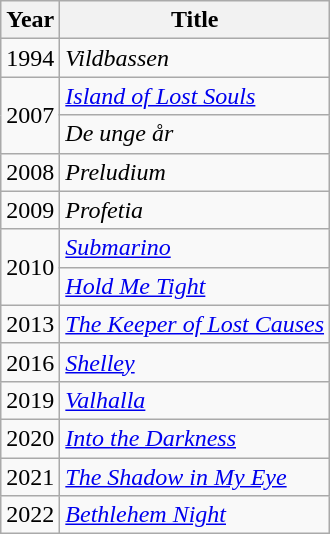<table class="wikitable">
<tr>
<th>Year</th>
<th>Title</th>
</tr>
<tr>
<td>1994</td>
<td><em>Vildbassen</em></td>
</tr>
<tr>
<td rowspan="2">2007</td>
<td><em><a href='#'>Island of Lost Souls</a></em></td>
</tr>
<tr>
<td><em>De unge år</em></td>
</tr>
<tr>
<td>2008</td>
<td><em>Preludium</em></td>
</tr>
<tr>
<td>2009</td>
<td><em>Profetia</em></td>
</tr>
<tr>
<td rowspan="2">2010</td>
<td><em><a href='#'>Submarino</a></em></td>
</tr>
<tr>
<td><em><a href='#'>Hold Me Tight</a></em></td>
</tr>
<tr>
<td>2013</td>
<td><em><a href='#'>The Keeper of Lost Causes</a></em></td>
</tr>
<tr>
<td>2016</td>
<td><em><a href='#'>Shelley</a></em></td>
</tr>
<tr>
<td>2019</td>
<td><em><a href='#'>Valhalla</a></em></td>
</tr>
<tr>
<td>2020</td>
<td><em><a href='#'>Into the Darkness</a></em></td>
</tr>
<tr>
<td>2021</td>
<td><em><a href='#'>The Shadow in My Eye</a></em></td>
</tr>
<tr>
<td>2022</td>
<td><em><a href='#'>Bethlehem Night</a></em></td>
</tr>
</table>
